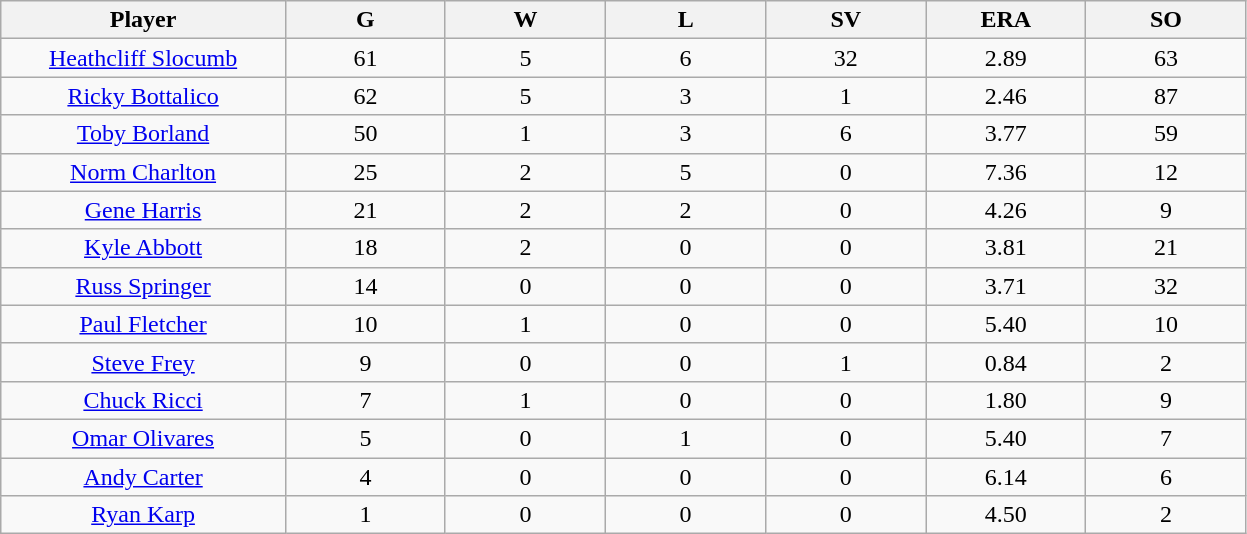<table class="wikitable sortable">
<tr>
<th bgcolor="#DDDDFF" width="16%">Player</th>
<th bgcolor="#DDDDFF" width="9%">G</th>
<th bgcolor="#DDDDFF" width="9%">W</th>
<th bgcolor="#DDDDFF" width="9%">L</th>
<th bgcolor="#DDDDFF" width="9%">SV</th>
<th bgcolor="#DDDDFF" width="9%">ERA</th>
<th bgcolor="#DDDDFF" width="9%">SO</th>
</tr>
<tr align=center>
<td><a href='#'>Heathcliff Slocumb</a></td>
<td>61</td>
<td>5</td>
<td>6</td>
<td>32</td>
<td>2.89</td>
<td>63</td>
</tr>
<tr align=center>
<td><a href='#'>Ricky Bottalico</a></td>
<td>62</td>
<td>5</td>
<td>3</td>
<td>1</td>
<td>2.46</td>
<td>87</td>
</tr>
<tr align=center>
<td><a href='#'>Toby Borland</a></td>
<td>50</td>
<td>1</td>
<td>3</td>
<td>6</td>
<td>3.77</td>
<td>59</td>
</tr>
<tr align=center>
<td><a href='#'>Norm Charlton</a></td>
<td>25</td>
<td>2</td>
<td>5</td>
<td>0</td>
<td>7.36</td>
<td>12</td>
</tr>
<tr align=center>
<td><a href='#'>Gene Harris</a></td>
<td>21</td>
<td>2</td>
<td>2</td>
<td>0</td>
<td>4.26</td>
<td>9</td>
</tr>
<tr align=center>
<td><a href='#'>Kyle Abbott</a></td>
<td>18</td>
<td>2</td>
<td>0</td>
<td>0</td>
<td>3.81</td>
<td>21</td>
</tr>
<tr align=center>
<td><a href='#'>Russ Springer</a></td>
<td>14</td>
<td>0</td>
<td>0</td>
<td>0</td>
<td>3.71</td>
<td>32</td>
</tr>
<tr align=center>
<td><a href='#'>Paul Fletcher</a></td>
<td>10</td>
<td>1</td>
<td>0</td>
<td>0</td>
<td>5.40</td>
<td>10</td>
</tr>
<tr align=center>
<td><a href='#'>Steve Frey</a></td>
<td>9</td>
<td>0</td>
<td>0</td>
<td>1</td>
<td>0.84</td>
<td>2</td>
</tr>
<tr align=center>
<td><a href='#'>Chuck Ricci</a></td>
<td>7</td>
<td>1</td>
<td>0</td>
<td>0</td>
<td>1.80</td>
<td>9</td>
</tr>
<tr align=center>
<td><a href='#'>Omar Olivares</a></td>
<td>5</td>
<td>0</td>
<td>1</td>
<td>0</td>
<td>5.40</td>
<td>7</td>
</tr>
<tr align=center>
<td><a href='#'>Andy Carter</a></td>
<td>4</td>
<td>0</td>
<td>0</td>
<td>0</td>
<td>6.14</td>
<td>6</td>
</tr>
<tr align=center>
<td><a href='#'>Ryan Karp</a></td>
<td>1</td>
<td>0</td>
<td>0</td>
<td>0</td>
<td>4.50</td>
<td>2</td>
</tr>
</table>
